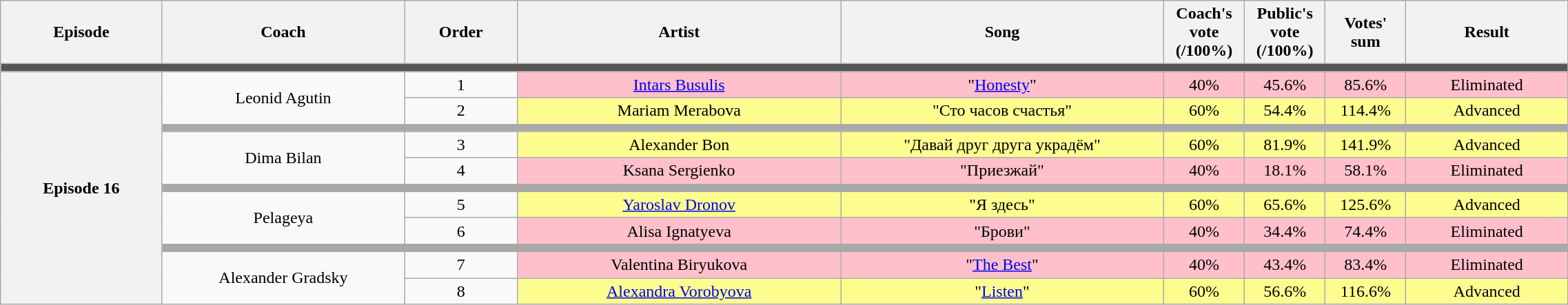<table class="wikitable" style="text-align:center; width:120%;">
<tr>
<th style="width:10%;">Episode</th>
<th style="width:15%;">Coach</th>
<th style="width:7%;">Order</th>
<th style="width:20%;">Artist</th>
<th style="width:20%;">Song</th>
<th style="width:5%;">Coach's vote (/100%)</th>
<th style="width:5%;">Public's vote (/100%)</th>
<th style="width:5%;">Votes' sum</th>
<th style="width:10%;">Result</th>
</tr>
<tr>
<td colspan=9 style="background:#555;"></td>
</tr>
<tr>
<th rowspan=11>Episode 16 <br> </th>
<td rowspan=2>Leonid Agutin</td>
<td>1</td>
<td style="background:pink;"><a href='#'>Intars Busulis</a></td>
<td style="background:pink;">"<a href='#'>Honesty</a>"</td>
<td style="background:pink;">40%</td>
<td style="background:pink;">45.6%</td>
<td style="background:pink;">85.6%</td>
<td style="background:pink;">Eliminated</td>
</tr>
<tr>
<td>2</td>
<td style="background:#fdfc8f;">Mariam Merabova</td>
<td style="background:#fdfc8f;">"Сто часов счастья"</td>
<td style="background:#fdfc8f;">60%</td>
<td style="background:#fdfc8f;">54.4%</td>
<td style="background:#fdfc8f;">114.4%</td>
<td style="background:#fdfc8f;">Advanced</td>
</tr>
<tr>
<td colspan="8" style="background:darkgray"></td>
</tr>
<tr>
<td rowspan=2>Dima Bilan</td>
<td>3</td>
<td style="background:#fdfc8f;">Alexander Bon</td>
<td style="background:#fdfc8f;">"Давай друг друга украдём"</td>
<td style="background:#fdfc8f;">60%</td>
<td style="background:#fdfc8f;">81.9%</td>
<td style="background:#fdfc8f;">141.9%</td>
<td style="background:#fdfc8f;">Advanced</td>
</tr>
<tr>
<td>4</td>
<td style="background:pink;">Ksana Sergienko</td>
<td style="background:pink;">"Приезжай"</td>
<td style="background:pink;">40%</td>
<td style="background:pink;">18.1%</td>
<td style="background:pink;">58.1%</td>
<td style="background:pink;">Eliminated</td>
</tr>
<tr>
<td colspan="8" style="background:darkgray"></td>
</tr>
<tr>
<td rowspan=2>Pelageya</td>
<td>5</td>
<td style="background:#fdfc8f;"><a href='#'>Yaroslav Dronov</a></td>
<td style="background:#fdfc8f;">"Я здесь"</td>
<td style="background:#fdfc8f;">60%</td>
<td style="background:#fdfc8f;">65.6%</td>
<td style="background:#fdfc8f;">125.6%</td>
<td style="background:#fdfc8f;">Advanced</td>
</tr>
<tr>
<td>6</td>
<td style="background:pink;">Alisa Ignatyeva</td>
<td style="background:pink;">"Брови"</td>
<td style="background:pink;">40%</td>
<td style="background:pink;">34.4%</td>
<td style="background:pink;">74.4%</td>
<td style="background:pink;">Eliminated</td>
</tr>
<tr>
<td colspan="8" style="background:darkgray"></td>
</tr>
<tr>
<td rowspan=3>Alexander Gradsky</td>
<td>7</td>
<td style="background:pink;">Valentina Biryukova</td>
<td style="background:pink;">"<a href='#'>The Best</a>"</td>
<td style="background:pink;">40%</td>
<td style="background:pink;">43.4%</td>
<td style="background:pink;">83.4%</td>
<td style="background:pink;">Eliminated</td>
</tr>
<tr>
<td>8</td>
<td style="background:#fdfc8f;"><a href='#'>Alexandra Vorobyova</a></td>
<td style="background:#fdfc8f;">"<a href='#'>Listen</a>"</td>
<td style="background:#fdfc8f;">60%</td>
<td style="background:#fdfc8f;">56.6%</td>
<td style="background:#fdfc8f;">116.6%</td>
<td style="background:#fdfc8f;">Advanced</td>
</tr>
</table>
